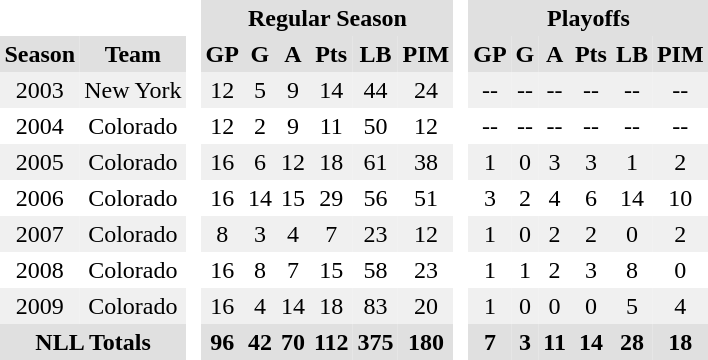<table BORDER="0" CELLPADDING="3" CELLSPACING="0">
<tr ALIGN="center" bgcolor="#e0e0e0">
<th colspan="2" bgcolor="#ffffff"> </th>
<th rowspan="99" bgcolor="#ffffff"> </th>
<th colspan="6">Regular Season</th>
<th rowspan="99" bgcolor="#ffffff"> </th>
<th colspan="6">Playoffs</th>
</tr>
<tr ALIGN="center" bgcolor="#e0e0e0">
<th>Season</th>
<th>Team</th>
<th>GP</th>
<th>G</th>
<th>A</th>
<th>Pts</th>
<th>LB</th>
<th>PIM</th>
<th>GP</th>
<th>G</th>
<th>A</th>
<th>Pts</th>
<th>LB</th>
<th>PIM</th>
</tr>
<tr ALIGN="center" bgcolor="#f0f0f0">
<td>2003</td>
<td>New York</td>
<td>12</td>
<td>5</td>
<td>9</td>
<td>14</td>
<td>44</td>
<td>24</td>
<td>--</td>
<td>--</td>
<td>--</td>
<td>--</td>
<td>--</td>
<td>--</td>
</tr>
<tr ALIGN="center">
<td>2004</td>
<td>Colorado</td>
<td>12</td>
<td>2</td>
<td>9</td>
<td>11</td>
<td>50</td>
<td>12</td>
<td>--</td>
<td>--</td>
<td>--</td>
<td>--</td>
<td>--</td>
<td>--</td>
</tr>
<tr ALIGN="center" bgcolor="#f0f0f0">
<td>2005</td>
<td>Colorado</td>
<td>16</td>
<td>6</td>
<td>12</td>
<td>18</td>
<td>61</td>
<td>38</td>
<td>1</td>
<td>0</td>
<td>3</td>
<td>3</td>
<td>1</td>
<td>2</td>
</tr>
<tr ALIGN="center">
<td>2006</td>
<td>Colorado</td>
<td>16</td>
<td>14</td>
<td>15</td>
<td>29</td>
<td>56</td>
<td>51</td>
<td>3</td>
<td>2</td>
<td>4</td>
<td>6</td>
<td>14</td>
<td>10</td>
</tr>
<tr ALIGN="center" bgcolor="#f0f0f0">
<td>2007</td>
<td>Colorado</td>
<td>8</td>
<td>3</td>
<td>4</td>
<td>7</td>
<td>23</td>
<td>12</td>
<td>1</td>
<td>0</td>
<td>2</td>
<td>2</td>
<td>0</td>
<td>2</td>
</tr>
<tr ALIGN="center">
<td>2008</td>
<td>Colorado</td>
<td>16</td>
<td>8</td>
<td>7</td>
<td>15</td>
<td>58</td>
<td>23</td>
<td>1</td>
<td>1</td>
<td>2</td>
<td>3</td>
<td>8</td>
<td>0</td>
</tr>
<tr ALIGN="center" bgcolor="#f0f0f0">
<td>2009</td>
<td>Colorado</td>
<td>16</td>
<td>4</td>
<td>14</td>
<td>18</td>
<td>83</td>
<td>20</td>
<td>1</td>
<td>0</td>
<td>0</td>
<td>0</td>
<td>5</td>
<td>4</td>
</tr>
<tr ALIGN="center" bgcolor="#e0e0e0">
<th colspan="2">NLL Totals</th>
<th>96</th>
<th>42</th>
<th>70</th>
<th>112</th>
<th>375</th>
<th>180</th>
<th>7</th>
<th>3</th>
<th>11</th>
<th>14</th>
<th>28</th>
<th>18</th>
</tr>
</table>
